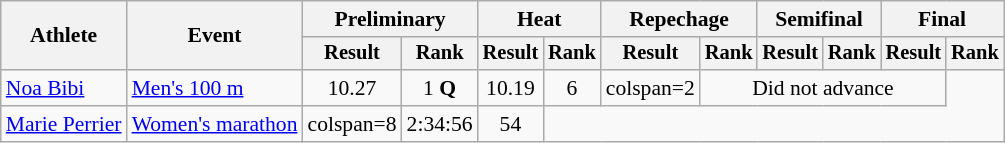<table class="wikitable" style="font-size:90%">
<tr>
<th rowspan="2">Athlete</th>
<th rowspan="2">Event</th>
<th colspan="2">Preliminary</th>
<th colspan="2">Heat</th>
<th colspan="2">Repechage</th>
<th colspan="2">Semifinal</th>
<th colspan="2">Final</th>
</tr>
<tr style="font-size:95%">
<th>Result</th>
<th>Rank</th>
<th>Result</th>
<th>Rank</th>
<th>Result</th>
<th>Rank</th>
<th>Result</th>
<th>Rank</th>
<th>Result</th>
<th>Rank</th>
</tr>
<tr align=center>
<td align=left><a href='#'>Noa Bibi</a></td>
<td align=left><a href='#'>Men's 100 m</a></td>
<td>10.27</td>
<td>1 <strong>Q</strong></td>
<td>10.19</td>
<td>6</td>
<td>colspan=2 </td>
<td colspan="4">Did not advance</td>
</tr>
<tr align=center>
<td align=left><a href='#'>Marie Perrier</a></td>
<td align=left><a href='#'>Women's marathon</a></td>
<td>colspan=8 </td>
<td>2:34:56 <strong></strong></td>
<td>54</td>
</tr>
</table>
